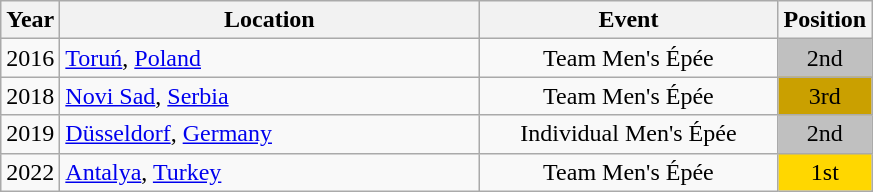<table class="wikitable" style="text-align:center;">
<tr>
<th>Year</th>
<th style="width:17em">Location</th>
<th style="width:12em">Event</th>
<th>Position</th>
</tr>
<tr>
<td>2016</td>
<td rowspan="1" align="left"> <a href='#'>Toruń</a>, <a href='#'>Poland</a></td>
<td>Team Men's Épée</td>
<td bgcolor="silver">2nd</td>
</tr>
<tr>
<td>2018</td>
<td rowspan="1" align="left"> <a href='#'>Novi Sad</a>, <a href='#'>Serbia</a></td>
<td>Team Men's Épée</td>
<td bgcolor="caramel">3rd</td>
</tr>
<tr>
<td>2019</td>
<td rowspan="1" align="left"> <a href='#'>Düsseldorf</a>, <a href='#'>Germany</a></td>
<td>Individual Men's Épée</td>
<td bgcolor="silver">2nd</td>
</tr>
<tr>
<td>2022</td>
<td rowspan="1" align="left"> <a href='#'>Antalya</a>, <a href='#'>Turkey</a></td>
<td>Team Men's Épée</td>
<td bgcolor="gold">1st</td>
</tr>
</table>
